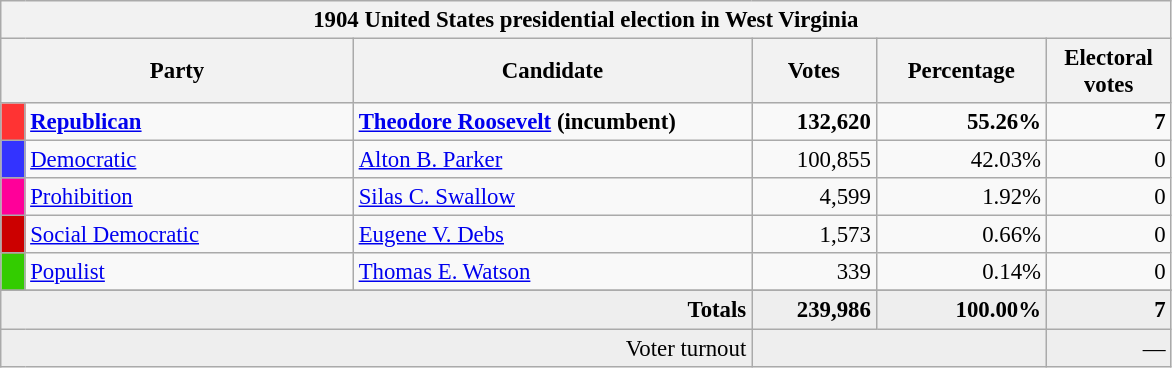<table class="wikitable" style="font-size: 95%;">
<tr>
<th colspan="6">1904 United States presidential election in West Virginia</th>
</tr>
<tr>
<th colspan="2" style="width: 15em">Party</th>
<th style="width: 17em">Candidate</th>
<th style="width: 5em">Votes</th>
<th style="width: 7em">Percentage</th>
<th style="width: 5em">Electoral votes</th>
</tr>
<tr>
<th style="background-color:#FF3333; width: 3px"></th>
<td style="width: 130px"><strong><a href='#'>Republican</a></strong></td>
<td><strong><a href='#'>Theodore Roosevelt</a> (incumbent)</strong></td>
<td align="right"><strong>132,620</strong></td>
<td align="right"><strong>55.26%</strong></td>
<td align="right"><strong>7</strong></td>
</tr>
<tr>
<th style="background-color:#3333FF; width: 3px"></th>
<td style="width: 130px"><a href='#'>Democratic</a></td>
<td><a href='#'>Alton B. Parker</a></td>
<td align="right">100,855</td>
<td align="right">42.03%</td>
<td align="right">0</td>
</tr>
<tr>
<th style="background-color:#f09; width: 3px"></th>
<td style="width: 130px"><a href='#'>Prohibition</a></td>
<td><a href='#'>Silas C. Swallow</a></td>
<td align="right">4,599</td>
<td align="right">1.92%</td>
<td align="right">0</td>
</tr>
<tr>
<th style="background-color:#c00; width: 3px"></th>
<td style="width: 130px"><a href='#'>Social Democratic</a></td>
<td><a href='#'>Eugene V. Debs</a></td>
<td align="right">1,573</td>
<td align="right">0.66%</td>
<td align="right">0</td>
</tr>
<tr>
<th style="background-color:#3c0; width: 3px"></th>
<td style="width: 130px"><a href='#'>Populist</a></td>
<td><a href='#'>Thomas E. Watson</a></td>
<td align="right">339</td>
<td align="right">0.14%</td>
<td align="right">0</td>
</tr>
<tr>
</tr>
<tr bgcolor="#EEEEEE">
<td colspan="3" align="right"><strong>Totals</strong></td>
<td align="right"><strong>239,986</strong></td>
<td align="right"><strong>100.00%</strong></td>
<td align="right"><strong>7</strong></td>
</tr>
<tr bgcolor="#EEEEEE">
<td colspan="3" align="right">Voter turnout</td>
<td colspan="2" align="right"></td>
<td align="right">—</td>
</tr>
</table>
